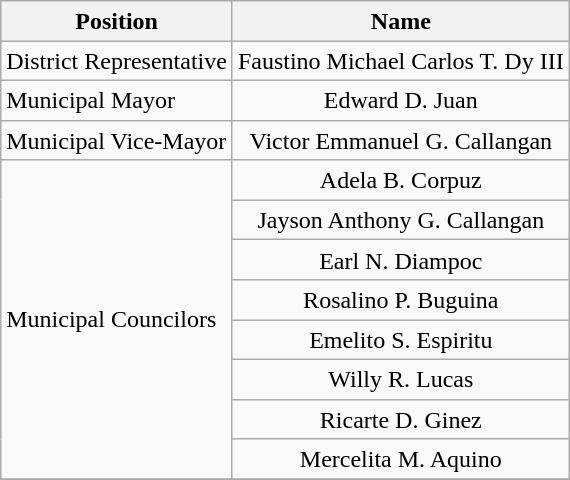<table class="wikitable" style="line-height:1.20em; font-size:100%;">
<tr>
<th>Position</th>
<th>Name</th>
</tr>
<tr>
<td>District Representative</td>
<td style="text-align:center;">Faustino Michael Carlos T. Dy III</td>
</tr>
<tr>
<td>Municipal Mayor</td>
<td style="text-align:center;">Edward D. Juan</td>
</tr>
<tr>
<td>Municipal Vice-Mayor</td>
<td style="text-align:center;">Victor Emmanuel G. Callangan</td>
</tr>
<tr>
<td rowspan=8>Municipal Councilors</td>
<td style="text-align:center;">Adela B. Corpuz</td>
</tr>
<tr>
<td style="text-align:center;">Jayson Anthony G. Callangan</td>
</tr>
<tr>
<td style="text-align:center;">Earl N. Diampoc</td>
</tr>
<tr>
<td style="text-align:center;">Rosalino P. Buguina</td>
</tr>
<tr>
<td style="text-align:center;">Emelito S. Espiritu</td>
</tr>
<tr>
<td style="text-align:center;">Willy R. Lucas</td>
</tr>
<tr>
<td style="text-align:center;">Ricarte D. Ginez</td>
</tr>
<tr>
<td style="text-align:center;">Mercelita M. Aquino</td>
</tr>
<tr>
</tr>
</table>
